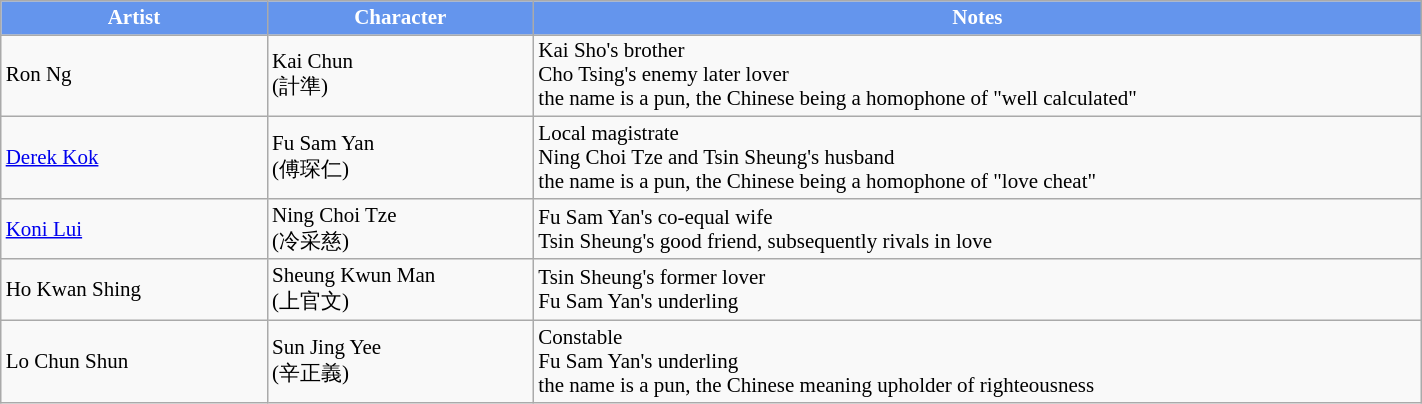<table class="wikitable" style="width:75%; font-size: 14px;">
<tr style="background:cornflowerblue; color:white" align=center>
<td style="width:12%"><strong>Artist</strong></td>
<td style="width:12%"><strong>Character</strong></td>
<td style="width:40%"><strong>Notes</strong></td>
</tr>
<tr>
<td>Ron Ng</td>
<td>Kai Chun<br>(計準)</td>
<td>Kai Sho's brother<br>Cho Tsing's enemy later lover<br>the name is a pun, the Chinese being a homophone of "well calculated"</td>
</tr>
<tr>
<td><a href='#'>Derek Kok</a></td>
<td>Fu Sam Yan<br>(傅琛仁)</td>
<td>Local magistrate<br>Ning Choi Tze and Tsin Sheung's husband<br>the name is a pun,  the Chinese being a homophone of "love cheat"</td>
</tr>
<tr>
<td><a href='#'>Koni Lui</a></td>
<td>Ning Choi Tze<br>(冷采慈)</td>
<td>Fu Sam Yan's co-equal wife<br>Tsin Sheung's good friend, subsequently rivals in love</td>
</tr>
<tr>
<td>Ho Kwan Shing</td>
<td>Sheung Kwun Man<br>(上官文)</td>
<td>Tsin Sheung's former lover<br>Fu Sam Yan's underling</td>
</tr>
<tr>
<td>Lo Chun Shun</td>
<td>Sun Jing Yee<br>(辛正義)</td>
<td>Constable<br>Fu Sam Yan's underling<br>the name is a pun, the Chinese meaning upholder of righteousness</td>
</tr>
</table>
